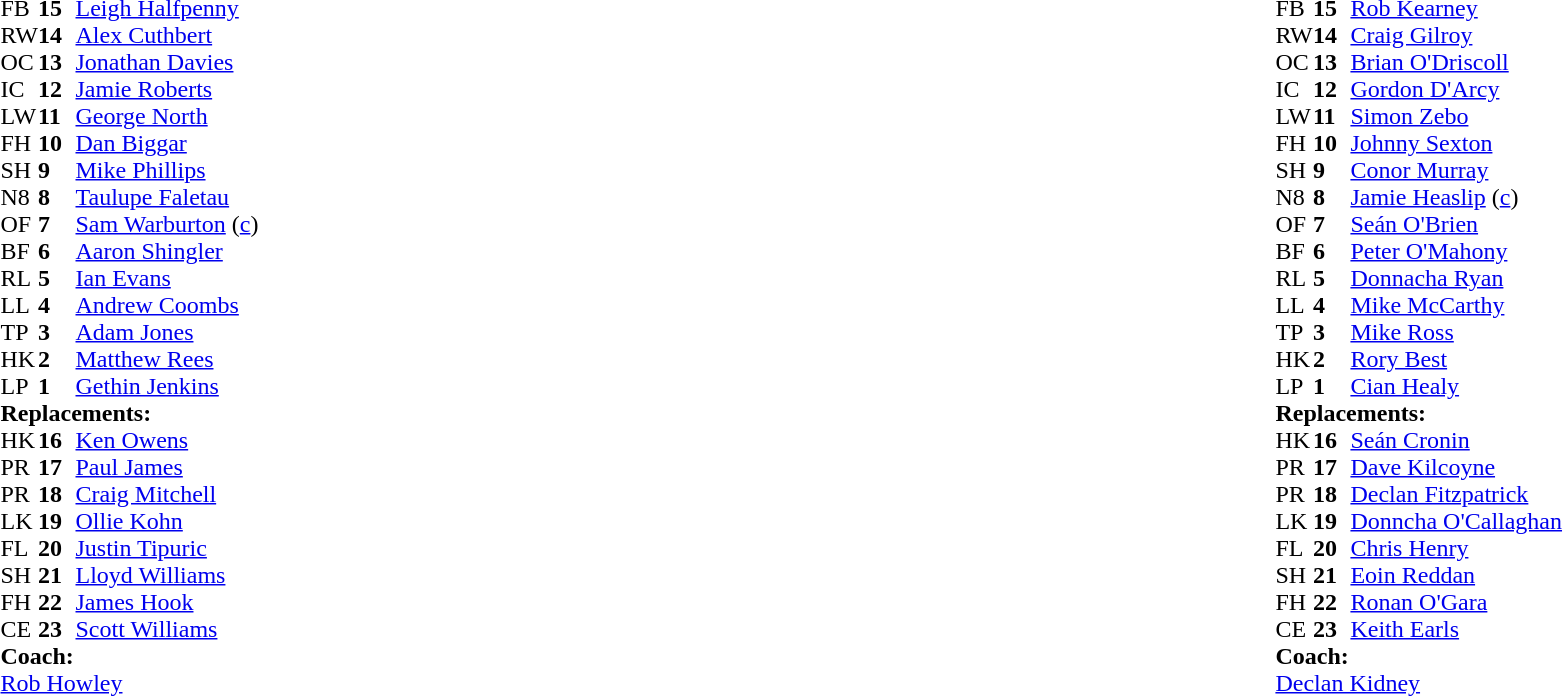<table style="width:100%">
<tr>
<td style="vertical-align:top;width:50%"><br><table cellspacing="0" cellpadding="0">
<tr>
<th width="25"></th>
<th width="25"></th>
</tr>
<tr>
<td>FB</td>
<td><strong>15</strong></td>
<td><a href='#'>Leigh Halfpenny</a></td>
</tr>
<tr>
<td>RW</td>
<td><strong>14</strong></td>
<td><a href='#'>Alex Cuthbert</a></td>
</tr>
<tr>
<td>OC</td>
<td><strong>13</strong></td>
<td><a href='#'>Jonathan Davies</a></td>
</tr>
<tr>
<td>IC</td>
<td><strong>12</strong></td>
<td><a href='#'>Jamie Roberts</a></td>
</tr>
<tr>
<td>LW</td>
<td><strong>11</strong></td>
<td><a href='#'>George North</a></td>
</tr>
<tr>
<td>FH</td>
<td><strong>10</strong></td>
<td><a href='#'>Dan Biggar</a></td>
<td></td>
<td></td>
</tr>
<tr>
<td>SH</td>
<td><strong>9</strong></td>
<td><a href='#'>Mike Phillips</a></td>
<td></td>
<td></td>
</tr>
<tr>
<td>N8</td>
<td><strong>8</strong></td>
<td><a href='#'>Taulupe Faletau</a></td>
</tr>
<tr>
<td>OF</td>
<td><strong>7</strong></td>
<td><a href='#'>Sam Warburton</a> (<a href='#'>c</a>)</td>
</tr>
<tr>
<td>BF</td>
<td><strong>6</strong></td>
<td><a href='#'>Aaron Shingler</a></td>
<td></td>
<td></td>
</tr>
<tr>
<td>RL</td>
<td><strong>5</strong></td>
<td><a href='#'>Ian Evans</a></td>
<td></td>
<td></td>
</tr>
<tr>
<td>LL</td>
<td><strong>4</strong></td>
<td><a href='#'>Andrew Coombs</a></td>
</tr>
<tr>
<td>TP</td>
<td><strong>3</strong></td>
<td><a href='#'>Adam Jones</a></td>
<td></td>
<td></td>
</tr>
<tr>
<td>HK</td>
<td><strong>2</strong></td>
<td><a href='#'>Matthew Rees</a></td>
<td></td>
<td colspan="2"></td>
<td></td>
</tr>
<tr>
<td>LP</td>
<td><strong>1</strong></td>
<td><a href='#'>Gethin Jenkins</a></td>
<td></td>
<td colspan="2"></td>
<td></td>
</tr>
<tr>
<td colspan=3><strong>Replacements:</strong></td>
</tr>
<tr>
<td>HK</td>
<td><strong>16</strong></td>
<td><a href='#'>Ken Owens</a></td>
<td></td>
<td></td>
<td></td>
<td></td>
</tr>
<tr>
<td>PR</td>
<td><strong>17</strong></td>
<td><a href='#'>Paul James</a></td>
<td></td>
<td></td>
<td></td>
<td></td>
</tr>
<tr>
<td>PR</td>
<td><strong>18</strong></td>
<td><a href='#'>Craig Mitchell</a></td>
<td></td>
<td></td>
</tr>
<tr>
<td>LK</td>
<td><strong>19</strong></td>
<td><a href='#'>Ollie Kohn</a></td>
<td></td>
<td></td>
</tr>
<tr>
<td>FL</td>
<td><strong>20</strong></td>
<td><a href='#'>Justin Tipuric</a></td>
<td></td>
<td></td>
</tr>
<tr>
<td>SH</td>
<td><strong>21</strong></td>
<td><a href='#'>Lloyd Williams</a></td>
<td></td>
<td></td>
</tr>
<tr>
<td>FH</td>
<td><strong>22</strong></td>
<td><a href='#'>James Hook</a></td>
<td></td>
<td></td>
</tr>
<tr>
<td>CE</td>
<td><strong>23</strong></td>
<td><a href='#'>Scott Williams</a></td>
</tr>
<tr>
<td colspan=3><strong>Coach:</strong></td>
</tr>
<tr>
<td colspan="4"> <a href='#'>Rob Howley</a></td>
</tr>
</table>
</td>
<td valign="top"></td>
<td style="vertical-align:top;width:50%"><br><table cellspacing="0" cellpadding="0" style="margin:auto">
<tr>
<th width="25"></th>
<th width="25"></th>
</tr>
<tr>
<td>FB</td>
<td><strong>15</strong></td>
<td><a href='#'>Rob Kearney</a></td>
</tr>
<tr>
<td>RW</td>
<td><strong>14</strong></td>
<td><a href='#'>Craig Gilroy</a></td>
</tr>
<tr>
<td>OC</td>
<td><strong>13</strong></td>
<td><a href='#'>Brian O'Driscoll</a></td>
</tr>
<tr>
<td>IC</td>
<td><strong>12</strong></td>
<td><a href='#'>Gordon D'Arcy</a></td>
<td></td>
<td></td>
</tr>
<tr>
<td>LW</td>
<td><strong>11</strong></td>
<td><a href='#'>Simon Zebo</a></td>
</tr>
<tr>
<td>FH</td>
<td><strong>10</strong></td>
<td><a href='#'>Johnny Sexton</a></td>
</tr>
<tr>
<td>SH</td>
<td><strong>9</strong></td>
<td><a href='#'>Conor Murray</a></td>
<td></td>
<td></td>
</tr>
<tr>
<td>N8</td>
<td><strong>8</strong></td>
<td><a href='#'>Jamie Heaslip</a> (<a href='#'>c</a>)</td>
</tr>
<tr>
<td>OF</td>
<td><strong>7</strong></td>
<td><a href='#'>Seán O'Brien</a></td>
</tr>
<tr>
<td>BF</td>
<td><strong>6</strong></td>
<td><a href='#'>Peter O'Mahony</a></td>
<td></td>
<td></td>
</tr>
<tr>
<td>RL</td>
<td><strong>5</strong></td>
<td><a href='#'>Donnacha Ryan</a></td>
</tr>
<tr>
<td>LL</td>
<td><strong>4</strong></td>
<td><a href='#'>Mike McCarthy</a></td>
<td></td>
<td></td>
</tr>
<tr>
<td>TP</td>
<td><strong>3</strong></td>
<td><a href='#'>Mike Ross</a></td>
<td></td>
<td></td>
</tr>
<tr>
<td>HK</td>
<td><strong>2</strong></td>
<td><a href='#'>Rory Best</a></td>
<td></td>
</tr>
<tr>
<td>LP</td>
<td><strong>1</strong></td>
<td><a href='#'>Cian Healy</a></td>
<td></td>
<td></td>
</tr>
<tr>
<td colspan=3><strong>Replacements:</strong></td>
</tr>
<tr>
<td>HK</td>
<td><strong>16</strong></td>
<td><a href='#'>Seán Cronin</a></td>
</tr>
<tr>
<td>PR</td>
<td><strong>17</strong></td>
<td><a href='#'>Dave Kilcoyne</a></td>
<td></td>
<td></td>
</tr>
<tr>
<td>PR</td>
<td><strong>18</strong></td>
<td><a href='#'>Declan Fitzpatrick</a></td>
<td></td>
<td></td>
</tr>
<tr>
<td>LK</td>
<td><strong>19</strong></td>
<td><a href='#'>Donncha O'Callaghan</a></td>
<td></td>
<td></td>
</tr>
<tr>
<td>FL</td>
<td><strong>20</strong></td>
<td><a href='#'>Chris Henry</a></td>
<td></td>
<td></td>
</tr>
<tr>
<td>SH</td>
<td><strong>21</strong></td>
<td><a href='#'>Eoin Reddan</a></td>
<td></td>
<td></td>
</tr>
<tr>
<td>FH</td>
<td><strong>22</strong></td>
<td><a href='#'>Ronan O'Gara</a></td>
</tr>
<tr>
<td>CE</td>
<td><strong>23</strong></td>
<td><a href='#'>Keith Earls</a></td>
<td></td>
<td></td>
</tr>
<tr>
<td colspan=3><strong>Coach:</strong></td>
</tr>
<tr>
<td colspan="4"> <a href='#'>Declan Kidney</a></td>
</tr>
</table>
</td>
</tr>
</table>
